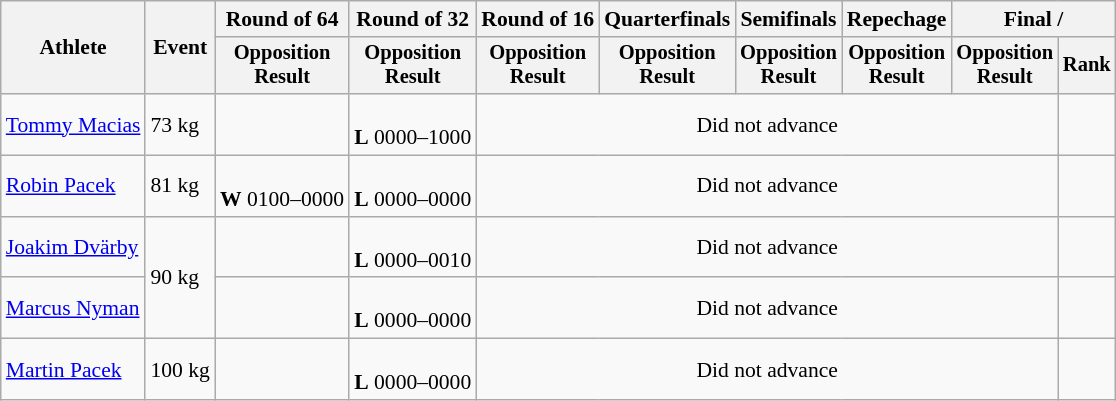<table class="wikitable" style="font-size:90%">
<tr>
<th rowspan="2">Athlete</th>
<th rowspan="2">Event</th>
<th>Round of 64</th>
<th>Round of 32</th>
<th>Round of 16</th>
<th>Quarterfinals</th>
<th>Semifinals</th>
<th>Repechage</th>
<th colspan=2>Final / </th>
</tr>
<tr style="font-size:95%">
<th>Opposition<br>Result</th>
<th>Opposition<br>Result</th>
<th>Opposition<br>Result</th>
<th>Opposition<br>Result</th>
<th>Opposition<br>Result</th>
<th>Opposition<br>Result</th>
<th>Opposition<br>Result</th>
<th>Rank</th>
</tr>
<tr align=center>
<td align=left><a href='#'>Tommy Macias</a></td>
<td align=left>73 kg</td>
<td></td>
<td><br><strong>L</strong> 0000–1000</td>
<td colspan=5>Did not advance</td>
<td></td>
</tr>
<tr align=center>
<td align=left><a href='#'>Robin Pacek</a></td>
<td align=left>81 kg</td>
<td><br><strong>W</strong> 0100–0000</td>
<td><br><strong>L</strong> 0000–0000</td>
<td colspan=5>Did not advance</td>
<td></td>
</tr>
<tr align=center>
<td align=left><a href='#'>Joakim Dvärby</a></td>
<td align=left rowspan=2>90 kg</td>
<td></td>
<td><br><strong>L</strong> 0000–0010</td>
<td colspan=5>Did not advance</td>
<td></td>
</tr>
<tr align=center>
<td align=left><a href='#'>Marcus Nyman</a></td>
<td></td>
<td><br><strong>L</strong> 0000–0000</td>
<td colspan=5>Did not advance</td>
<td></td>
</tr>
<tr align=center>
<td align=left><a href='#'>Martin Pacek</a></td>
<td align=left>100 kg</td>
<td></td>
<td><br><strong>L</strong> 0000–0000</td>
<td colspan=5>Did not advance</td>
<td></td>
</tr>
</table>
